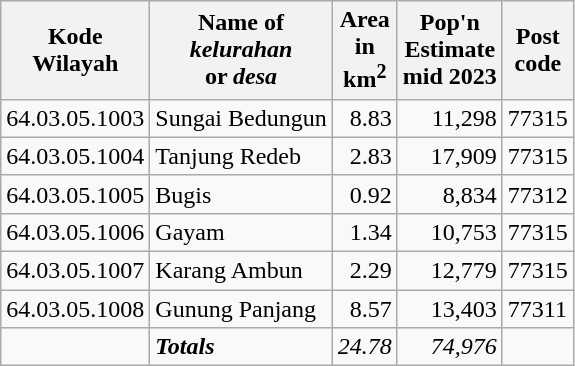<table class="sortable wikitable">
<tr>
<th>Kode <br>Wilayah</th>
<th>Name of<br><em>kelurahan</em><br>or <em>desa</em></th>
<th>Area <br>in <br>km<sup>2</sup></th>
<th>Pop'n<br>Estimate<br>mid 2023</th>
<th>Post<br>code</th>
</tr>
<tr>
<td>64.03.05.1003</td>
<td>Sungai Bedungun</td>
<td align="right">8.83</td>
<td align="right">11,298</td>
<td>77315</td>
</tr>
<tr>
<td>64.03.05.1004</td>
<td>Tanjung Redeb</td>
<td align="right">2.83</td>
<td align="right">17,909</td>
<td>77315</td>
</tr>
<tr>
<td>64.03.05.1005</td>
<td>Bugis</td>
<td align="right">0.92</td>
<td align="right">8,834</td>
<td>77312</td>
</tr>
<tr>
<td>64.03.05.1006</td>
<td>Gayam</td>
<td align="right">1.34</td>
<td align="right">10,753</td>
<td>77315</td>
</tr>
<tr>
<td>64.03.05.1007</td>
<td>Karang Ambun</td>
<td align="right">2.29</td>
<td align="right">12,779</td>
<td>77315</td>
</tr>
<tr>
<td>64.03.05.1008</td>
<td>Gunung Panjang</td>
<td align="right">8.57</td>
<td align="right">13,403</td>
<td>77311</td>
</tr>
<tr>
<td></td>
<td><strong><em>Totals</em></strong></td>
<td align="right"><em>24.78</em></td>
<td align="right"><em>74,976</em></td>
<td></td>
</tr>
</table>
